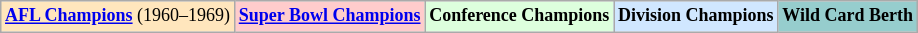<table class="wikitable"  style="margin:auto; font-size:75%; text-align:center;">
<tr>
<td bgcolor="#FFE6BD"><strong><a href='#'>AFL Champions</a></strong> (1960–1969)</td>
<td bgcolor="#FFCCCC"><strong><a href='#'>Super Bowl Champions</a></strong></td>
<td bgcolor="#ddffdd"><strong>Conference Champions</strong></td>
<td bgcolor="#D0E7FF"><strong>Division Champions</strong></td>
<td bgcolor="#96CDCD"><strong>Wild Card Berth</strong></td>
</tr>
</table>
